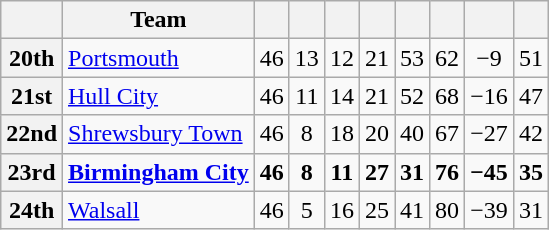<table class="wikitable" style="text-align:center">
<tr>
<th scope="col"></th>
<th scope="col">Team</th>
<th scope="col"></th>
<th scope="col"></th>
<th scope="col"></th>
<th scope="col"></th>
<th scope="col"></th>
<th scope="col"></th>
<th scope="col"></th>
<th scope="col"></th>
</tr>
<tr>
<th scope="row">20th</th>
<td align="left"><a href='#'>Portsmouth</a></td>
<td>46</td>
<td>13</td>
<td>12</td>
<td>21</td>
<td>53</td>
<td>62</td>
<td>−9</td>
<td>51</td>
</tr>
<tr>
<th scope="row">21st</th>
<td align="left"><a href='#'>Hull City</a></td>
<td>46</td>
<td>11</td>
<td>14</td>
<td>21</td>
<td>52</td>
<td>68</td>
<td>−16</td>
<td>47</td>
</tr>
<tr>
<th scope="row">22nd</th>
<td align="left"><a href='#'>Shrewsbury Town</a></td>
<td>46</td>
<td>8</td>
<td>18</td>
<td>20</td>
<td>40</td>
<td>67</td>
<td>−27</td>
<td>42</td>
</tr>
<tr style="font-weight:bold">
<th scope="row">23rd</th>
<td align="left"><a href='#'>Birmingham City</a></td>
<td>46</td>
<td>8</td>
<td>11</td>
<td>27</td>
<td>31</td>
<td>76</td>
<td>−45</td>
<td>35</td>
</tr>
<tr>
<th scope="row">24th</th>
<td align="left"><a href='#'>Walsall</a></td>
<td>46</td>
<td>5</td>
<td>16</td>
<td>25</td>
<td>41</td>
<td>80</td>
<td>−39</td>
<td>31</td>
</tr>
</table>
